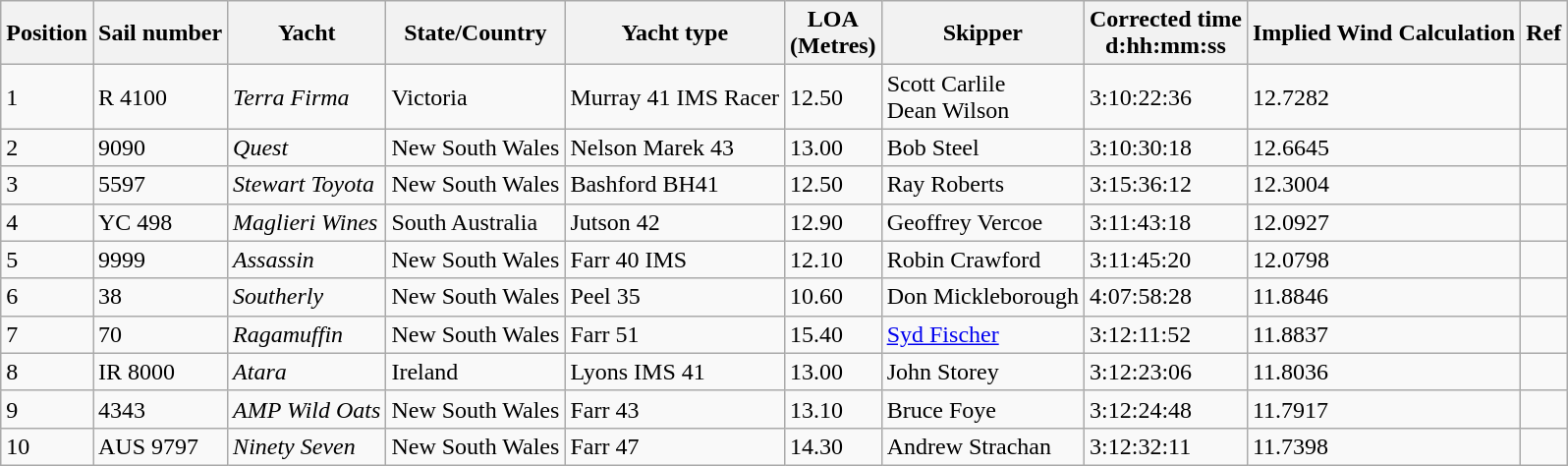<table class="wikitable">
<tr>
<th>Position</th>
<th>Sail number</th>
<th>Yacht</th>
<th>State/Country</th>
<th>Yacht type</th>
<th>LOA <br>(Metres)</th>
<th>Skipper</th>
<th>Corrected time <br>d:hh:mm:ss</th>
<th>Implied Wind Calculation</th>
<th>Ref</th>
</tr>
<tr>
<td>1</td>
<td>R 4100</td>
<td><em>Terra Firma</em></td>
<td> Victoria</td>
<td>Murray 41 IMS Racer</td>
<td>12.50</td>
<td>Scott Carlile <br> Dean Wilson</td>
<td>3:10:22:36</td>
<td>12.7282</td>
<td></td>
</tr>
<tr>
<td>2</td>
<td>9090</td>
<td><em>Quest</em></td>
<td> New South Wales</td>
<td>Nelson Marek 43</td>
<td>13.00</td>
<td>Bob Steel</td>
<td>3:10:30:18</td>
<td>12.6645</td>
<td></td>
</tr>
<tr>
<td>3</td>
<td>5597</td>
<td><em>Stewart Toyota</em></td>
<td> New South Wales</td>
<td>Bashford BH41</td>
<td>12.50</td>
<td>Ray Roberts</td>
<td>3:15:36:12</td>
<td>12.3004</td>
<td></td>
</tr>
<tr>
<td>4</td>
<td>YC 498</td>
<td><em>Maglieri Wines</em></td>
<td> South Australia</td>
<td>Jutson 42</td>
<td>12.90</td>
<td>Geoffrey Vercoe</td>
<td>3:11:43:18</td>
<td>12.0927</td>
<td></td>
</tr>
<tr>
<td>5</td>
<td>9999</td>
<td><em>Assassin</em></td>
<td> New South Wales</td>
<td>Farr 40 IMS</td>
<td>12.10</td>
<td>Robin Crawford</td>
<td>3:11:45:20</td>
<td>12.0798</td>
<td></td>
</tr>
<tr>
<td>6</td>
<td>38</td>
<td><em>Southerly</em></td>
<td> New South Wales</td>
<td>Peel 35</td>
<td>10.60</td>
<td>Don Mickleborough</td>
<td>4:07:58:28</td>
<td>11.8846</td>
<td></td>
</tr>
<tr>
<td>7</td>
<td>70</td>
<td><em>Ragamuffin</em></td>
<td> New South Wales</td>
<td>Farr 51</td>
<td>15.40</td>
<td><a href='#'>Syd Fischer</a></td>
<td>3:12:11:52</td>
<td>11.8837</td>
<td></td>
</tr>
<tr>
<td>8</td>
<td>IR 8000</td>
<td><em>Atara</em></td>
<td> Ireland</td>
<td>Lyons IMS 41</td>
<td>13.00</td>
<td>John Storey</td>
<td>3:12:23:06</td>
<td>11.8036</td>
<td></td>
</tr>
<tr>
<td>9</td>
<td>4343</td>
<td><em>AMP Wild Oats</em></td>
<td> New South Wales</td>
<td>Farr 43</td>
<td>13.10</td>
<td>Bruce Foye</td>
<td>3:12:24:48</td>
<td>11.7917</td>
<td></td>
</tr>
<tr>
<td>10</td>
<td>AUS 9797</td>
<td><em>Ninety Seven</em></td>
<td> New South Wales</td>
<td>Farr 47</td>
<td>14.30</td>
<td>Andrew Strachan</td>
<td>3:12:32:11</td>
<td>11.7398</td>
<td></td>
</tr>
</table>
